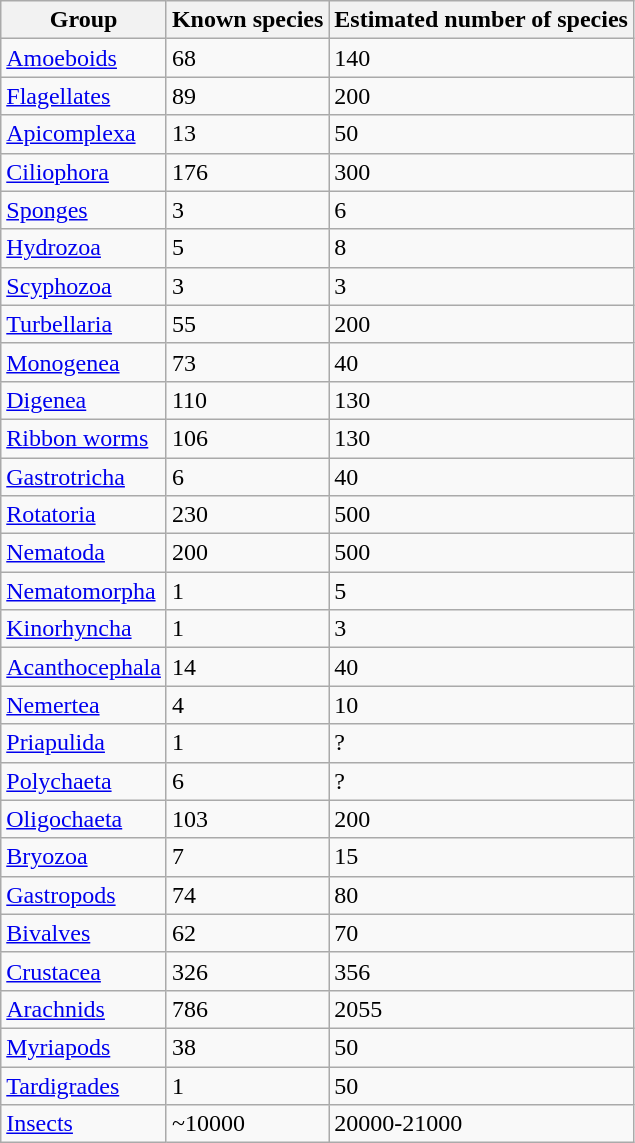<table class="wikitable sortable">
<tr>
<th>Group</th>
<th>Known species</th>
<th>Estimated number of species</th>
</tr>
<tr>
<td><a href='#'>Amoeboids</a></td>
<td>68</td>
<td>140</td>
</tr>
<tr>
<td><a href='#'>Flagellates</a></td>
<td>89</td>
<td>200</td>
</tr>
<tr>
<td><a href='#'>Apicomplexa</a></td>
<td>13</td>
<td>50</td>
</tr>
<tr>
<td><a href='#'>Ciliophora</a></td>
<td>176</td>
<td>300</td>
</tr>
<tr>
<td><a href='#'>Sponges</a></td>
<td>3</td>
<td>6</td>
</tr>
<tr>
<td><a href='#'>Hydrozoa</a></td>
<td>5</td>
<td>8</td>
</tr>
<tr>
<td><a href='#'>Scyphozoa</a></td>
<td>3</td>
<td>3</td>
</tr>
<tr>
<td><a href='#'>Turbellaria</a></td>
<td>55</td>
<td>200</td>
</tr>
<tr>
<td><a href='#'>Monogenea</a></td>
<td>73</td>
<td>40</td>
</tr>
<tr>
<td><a href='#'>Digenea</a></td>
<td>110</td>
<td>130</td>
</tr>
<tr>
<td><a href='#'>Ribbon worms</a></td>
<td>106</td>
<td>130</td>
</tr>
<tr>
<td><a href='#'>Gastrotricha</a></td>
<td>6</td>
<td>40</td>
</tr>
<tr>
<td><a href='#'>Rotatoria</a></td>
<td>230</td>
<td>500</td>
</tr>
<tr>
<td><a href='#'>Nematoda</a></td>
<td>200</td>
<td>500</td>
</tr>
<tr>
<td><a href='#'>Nematomorpha</a></td>
<td>1</td>
<td>5</td>
</tr>
<tr>
<td><a href='#'>Kinorhyncha</a></td>
<td>1</td>
<td>3</td>
</tr>
<tr>
<td><a href='#'>Acanthocephala</a></td>
<td>14</td>
<td>40</td>
</tr>
<tr>
<td><a href='#'>Nemertea</a></td>
<td>4</td>
<td>10</td>
</tr>
<tr>
<td><a href='#'>Priapulida</a></td>
<td>1</td>
<td>?</td>
</tr>
<tr>
<td><a href='#'>Polychaeta</a></td>
<td>6</td>
<td>?</td>
</tr>
<tr>
<td><a href='#'>Oligochaeta</a></td>
<td>103</td>
<td>200</td>
</tr>
<tr>
<td><a href='#'>Bryozoa</a></td>
<td>7</td>
<td>15</td>
</tr>
<tr>
<td><a href='#'>Gastropods</a></td>
<td>74</td>
<td>80</td>
</tr>
<tr>
<td><a href='#'>Bivalves</a></td>
<td>62</td>
<td>70</td>
</tr>
<tr>
<td><a href='#'>Crustacea</a></td>
<td>326</td>
<td>356</td>
</tr>
<tr>
<td><a href='#'>Arachnids</a></td>
<td>786</td>
<td>2055</td>
</tr>
<tr>
<td><a href='#'>Myriapods</a></td>
<td>38</td>
<td>50</td>
</tr>
<tr>
<td><a href='#'>Tardigrades</a></td>
<td>1</td>
<td>50</td>
</tr>
<tr>
<td><a href='#'>Insects</a></td>
<td>~10000</td>
<td>20000-21000</td>
</tr>
</table>
